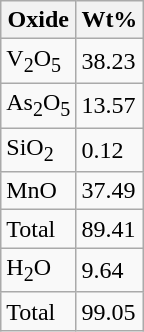<table class="wikitable">
<tr>
<th>Oxide</th>
<th>Wt%</th>
</tr>
<tr>
<td>V<sub>2</sub>O<sub>5</sub></td>
<td>38.23</td>
</tr>
<tr>
<td>As<sub>2</sub>O<sub>5</sub></td>
<td>13.57</td>
</tr>
<tr>
<td>SiO<sub>2</sub></td>
<td>0.12</td>
</tr>
<tr>
<td>MnO</td>
<td>37.49</td>
</tr>
<tr>
<td>Total</td>
<td>89.41</td>
</tr>
<tr>
<td>H<sub>2</sub>O</td>
<td>9.64</td>
</tr>
<tr>
<td>Total</td>
<td>99.05</td>
</tr>
</table>
